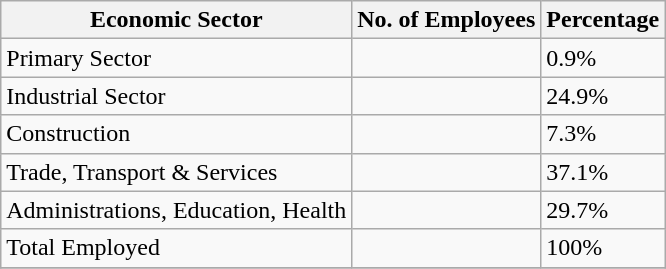<table class="wikitable">
<tr>
<th>Economic Sector</th>
<th>No. of Employees</th>
<th>Percentage</th>
</tr>
<tr>
<td>Primary Sector</td>
<td></td>
<td>0.9%</td>
</tr>
<tr>
<td>Industrial Sector</td>
<td></td>
<td>24.9%</td>
</tr>
<tr>
<td>Construction</td>
<td></td>
<td>7.3%</td>
</tr>
<tr>
<td>Trade, Transport & Services</td>
<td></td>
<td>37.1%</td>
</tr>
<tr>
<td>Administrations, Education, Health</td>
<td></td>
<td>29.7%</td>
</tr>
<tr>
<td>Total Employed</td>
<td></td>
<td>100%</td>
</tr>
<tr>
</tr>
</table>
